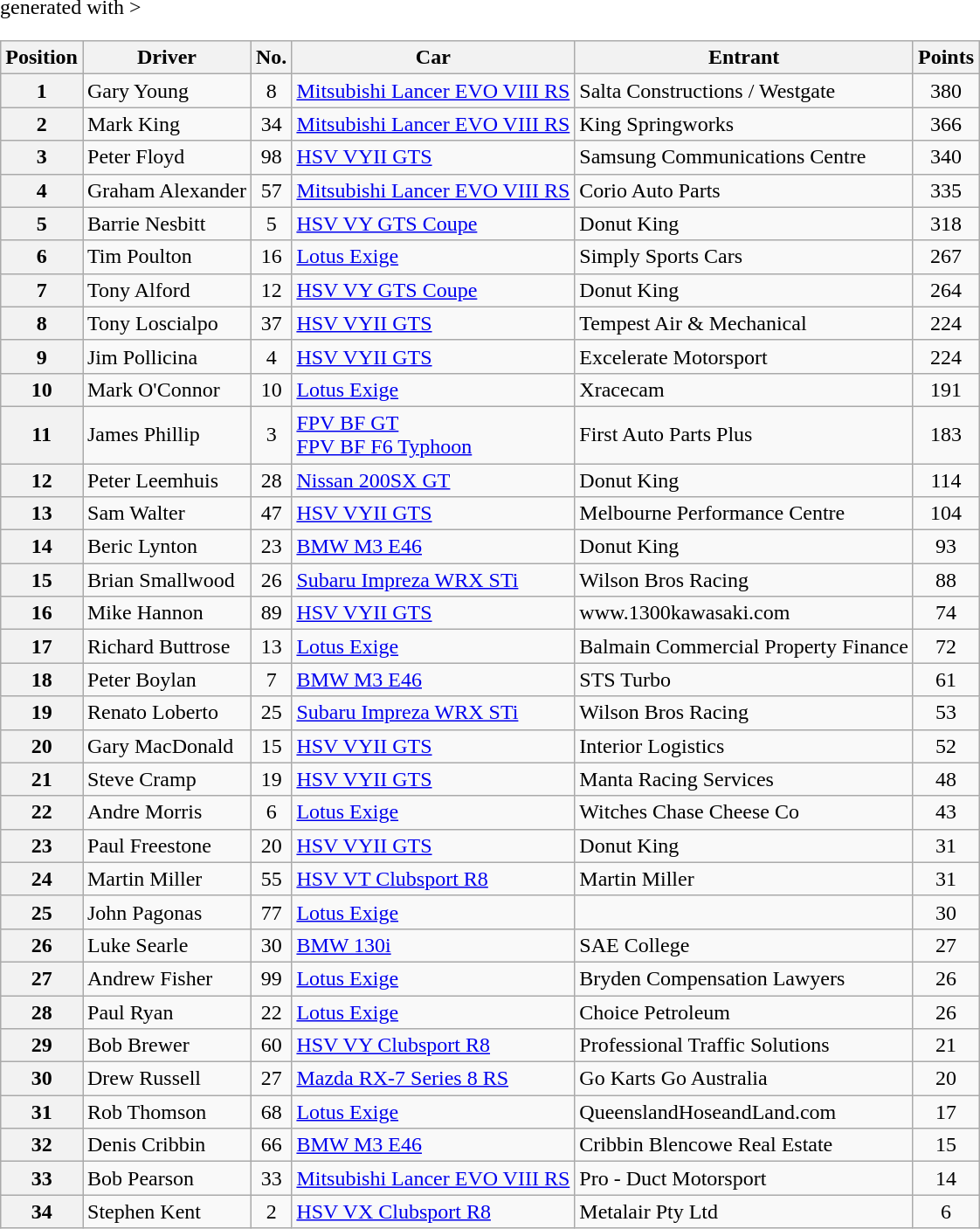<table class="wikitable" <hiddentext>generated with >
<tr>
<th>Position</th>
<th>Driver</th>
<th>No.</th>
<th>Car</th>
<th>Entrant</th>
<th>Points</th>
</tr>
<tr>
<th>1</th>
<td>Gary Young</td>
<td align="center">8</td>
<td><a href='#'>Mitsubishi Lancer EVO VIII RS</a></td>
<td>Salta Constructions / Westgate</td>
<td align="center">380</td>
</tr>
<tr>
<th>2</th>
<td>Mark King</td>
<td align="center">34</td>
<td><a href='#'>Mitsubishi Lancer EVO VIII RS</a></td>
<td>King Springworks</td>
<td align="center">366</td>
</tr>
<tr>
<th>3</th>
<td>Peter Floyd</td>
<td align="center">98</td>
<td><a href='#'>HSV VYII GTS</a></td>
<td>Samsung Communications Centre</td>
<td align="center">340</td>
</tr>
<tr>
<th>4</th>
<td>Graham Alexander</td>
<td align="center">57</td>
<td><a href='#'>Mitsubishi Lancer EVO VIII RS</a></td>
<td>Corio Auto Parts</td>
<td align="center">335</td>
</tr>
<tr>
<th>5</th>
<td>Barrie Nesbitt</td>
<td align="center">5</td>
<td><a href='#'>HSV VY GTS Coupe</a></td>
<td>Donut King</td>
<td align="center">318</td>
</tr>
<tr>
<th>6</th>
<td>Tim Poulton</td>
<td align="center">16</td>
<td><a href='#'>Lotus Exige</a></td>
<td>Simply Sports Cars</td>
<td align="center">267</td>
</tr>
<tr>
<th>7</th>
<td>Tony Alford</td>
<td align="center">12</td>
<td><a href='#'>HSV VY GTS Coupe</a></td>
<td>Donut King</td>
<td align="center">264</td>
</tr>
<tr>
<th>8</th>
<td>Tony Loscialpo</td>
<td align="center">37</td>
<td><a href='#'>HSV VYII GTS</a></td>
<td>Tempest Air & Mechanical</td>
<td align="center">224</td>
</tr>
<tr>
<th>9</th>
<td>Jim Pollicina</td>
<td align="center">4</td>
<td><a href='#'>HSV VYII GTS</a></td>
<td>Excelerate Motorsport</td>
<td align="center">224</td>
</tr>
<tr>
<th>10</th>
<td>Mark O'Connor</td>
<td align="center">10</td>
<td><a href='#'>Lotus Exige</a></td>
<td>Xracecam</td>
<td align="center">191</td>
</tr>
<tr>
<th>11</th>
<td>James Phillip</td>
<td align="center">3</td>
<td><a href='#'>FPV BF GT</a><br> <a href='#'>FPV BF F6 Typhoon</a></td>
<td>First Auto Parts Plus</td>
<td align="center">183</td>
</tr>
<tr>
<th>12</th>
<td>Peter Leemhuis</td>
<td align="center">28</td>
<td><a href='#'>Nissan 200SX GT</a></td>
<td>Donut King</td>
<td align="center">114</td>
</tr>
<tr>
<th>13</th>
<td>Sam Walter</td>
<td align="center">47</td>
<td><a href='#'>HSV VYII GTS</a></td>
<td>Melbourne Performance Centre</td>
<td align="center">104</td>
</tr>
<tr>
<th>14</th>
<td>Beric Lynton</td>
<td align="center">23</td>
<td><a href='#'>BMW M3 E46</a></td>
<td>Donut King</td>
<td align="center">93</td>
</tr>
<tr>
<th>15</th>
<td>Brian Smallwood</td>
<td align="center">26</td>
<td><a href='#'>Subaru Impreza WRX STi</a></td>
<td>Wilson Bros Racing</td>
<td align="center">88</td>
</tr>
<tr>
<th>16</th>
<td>Mike Hannon</td>
<td align="center">89</td>
<td><a href='#'>HSV VYII GTS</a></td>
<td>www.1300kawasaki.com</td>
<td align="center">74</td>
</tr>
<tr>
<th>17</th>
<td>Richard Buttrose</td>
<td align="center">13</td>
<td><a href='#'>Lotus Exige</a></td>
<td>Balmain Commercial Property Finance </td>
<td align="center">72</td>
</tr>
<tr>
<th>18</th>
<td>Peter Boylan</td>
<td align="center">7</td>
<td><a href='#'>BMW M3 E46</a></td>
<td>STS Turbo</td>
<td align="center">61</td>
</tr>
<tr>
<th>19</th>
<td>Renato Loberto</td>
<td align="center">25</td>
<td><a href='#'>Subaru Impreza WRX STi</a></td>
<td>Wilson Bros Racing</td>
<td align="center">53</td>
</tr>
<tr>
<th>20</th>
<td>Gary MacDonald</td>
<td align="center">15</td>
<td><a href='#'>HSV VYII GTS</a></td>
<td>Interior Logistics</td>
<td align="center">52</td>
</tr>
<tr>
<th>21</th>
<td>Steve Cramp</td>
<td align="center">19</td>
<td><a href='#'>HSV VYII GTS</a></td>
<td>Manta Racing Services</td>
<td align="center">48</td>
</tr>
<tr>
<th>22</th>
<td>Andre Morris</td>
<td align="center">6</td>
<td><a href='#'>Lotus Exige</a></td>
<td>Witches Chase Cheese Co</td>
<td align="center">43</td>
</tr>
<tr>
<th>23</th>
<td>Paul Freestone</td>
<td align="center">20</td>
<td><a href='#'>HSV VYII GTS</a></td>
<td>Donut King</td>
<td align="center">31</td>
</tr>
<tr>
<th>24</th>
<td>Martin Miller</td>
<td align="center">55</td>
<td><a href='#'>HSV VT Clubsport R8</a></td>
<td>Martin Miller</td>
<td align="center">31</td>
</tr>
<tr>
<th>25</th>
<td>John Pagonas</td>
<td align="center">77</td>
<td><a href='#'>Lotus Exige</a></td>
<td></td>
<td align="center">30</td>
</tr>
<tr>
<th>26</th>
<td>Luke Searle</td>
<td align="center">30</td>
<td><a href='#'>BMW 130i</a></td>
<td>SAE College</td>
<td align="center">27</td>
</tr>
<tr>
<th>27</th>
<td>Andrew Fisher</td>
<td align="center">99</td>
<td><a href='#'>Lotus Exige</a></td>
<td>Bryden Compensation Lawyers</td>
<td align="center">26</td>
</tr>
<tr>
<th>28</th>
<td>Paul Ryan</td>
<td align="center">22</td>
<td><a href='#'>Lotus Exige</a></td>
<td>Choice Petroleum</td>
<td align="center">26</td>
</tr>
<tr>
<th>29</th>
<td>Bob Brewer</td>
<td align="center">60</td>
<td><a href='#'>HSV VY Clubsport R8</a></td>
<td>Professional Traffic Solutions</td>
<td align="center">21</td>
</tr>
<tr>
<th>30</th>
<td>Drew Russell</td>
<td align="center">27</td>
<td><a href='#'>Mazda RX-7 Series 8 RS</a></td>
<td>Go Karts Go Australia</td>
<td align="center">20</td>
</tr>
<tr>
<th>31</th>
<td>Rob Thomson</td>
<td align="center">68</td>
<td><a href='#'>Lotus Exige</a></td>
<td>QueenslandHoseandLand.com</td>
<td align="center">17</td>
</tr>
<tr>
<th>32</th>
<td>Denis Cribbin</td>
<td align="center">66</td>
<td><a href='#'>BMW M3 E46</a></td>
<td>Cribbin Blencowe Real Estate</td>
<td align="center">15</td>
</tr>
<tr>
<th>33</th>
<td>Bob Pearson</td>
<td align="center">33</td>
<td><a href='#'>Mitsubishi Lancer EVO VIII RS</a></td>
<td>Pro - Duct Motorsport</td>
<td align="center">14</td>
</tr>
<tr>
<th>34</th>
<td>Stephen Kent</td>
<td align="center">2</td>
<td><a href='#'>HSV VX Clubsport R8</a></td>
<td>Metalair Pty Ltd</td>
<td align="center">6</td>
</tr>
</table>
